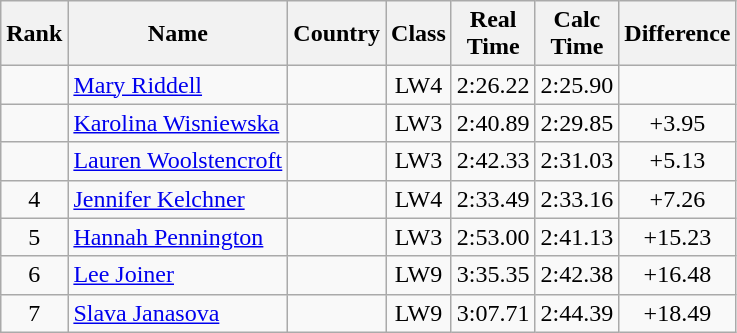<table class="wikitable sortable" style="text-align:center">
<tr>
<th>Rank</th>
<th>Name</th>
<th>Country</th>
<th>Class</th>
<th>Real<br>Time</th>
<th>Calc<br>Time</th>
<th Class="unsortable">Difference</th>
</tr>
<tr>
<td></td>
<td align=left><a href='#'>Mary Riddell</a></td>
<td align=left></td>
<td>LW4</td>
<td>2:26.22</td>
<td>2:25.90</td>
</tr>
<tr>
<td></td>
<td align=left><a href='#'>Karolina Wisniewska</a></td>
<td align=left></td>
<td>LW3</td>
<td>2:40.89</td>
<td>2:29.85</td>
<td>+3.95</td>
</tr>
<tr>
<td></td>
<td align=left><a href='#'>Lauren Woolstencroft</a></td>
<td align=left></td>
<td>LW3</td>
<td>2:42.33</td>
<td>2:31.03</td>
<td>+5.13</td>
</tr>
<tr>
<td>4</td>
<td align=left><a href='#'>Jennifer Kelchner</a></td>
<td align=left></td>
<td>LW4</td>
<td>2:33.49</td>
<td>2:33.16</td>
<td>+7.26</td>
</tr>
<tr>
<td>5</td>
<td align=left><a href='#'>Hannah Pennington</a></td>
<td align=left></td>
<td>LW3</td>
<td>2:53.00</td>
<td>2:41.13</td>
<td>+15.23</td>
</tr>
<tr>
<td>6</td>
<td align=left><a href='#'>Lee Joiner</a></td>
<td align=left></td>
<td>LW9</td>
<td>3:35.35</td>
<td>2:42.38</td>
<td>+16.48</td>
</tr>
<tr>
<td>7</td>
<td align=left><a href='#'>Slava Janasova</a></td>
<td align=left></td>
<td>LW9</td>
<td>3:07.71</td>
<td>2:44.39</td>
<td>+18.49</td>
</tr>
</table>
